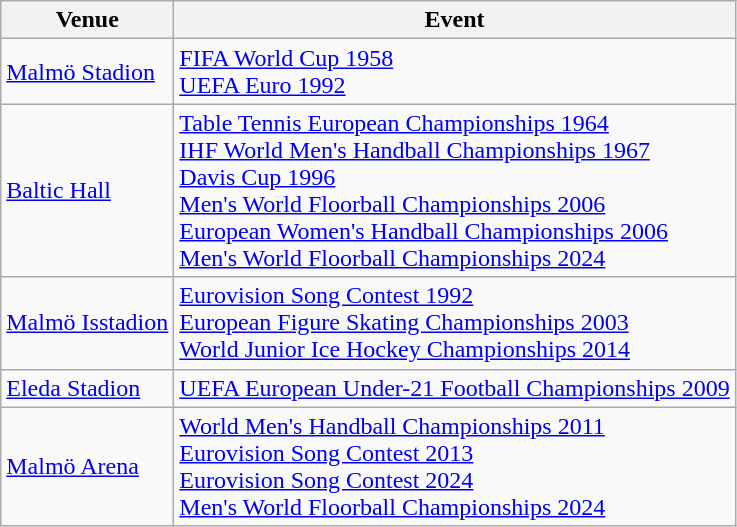<table class="wikitable sortable">
<tr>
<th>Venue</th>
<th>Event</th>
</tr>
<tr>
<td><a href='#'>Malmö Stadion</a></td>
<td><a href='#'>FIFA World Cup 1958</a><br><a href='#'>UEFA Euro 1992</a></td>
</tr>
<tr>
<td><a href='#'>Baltic Hall</a></td>
<td><a href='#'>Table Tennis European Championships 1964</a><br><a href='#'>IHF World Men's Handball Championships 1967</a><br><a href='#'>Davis Cup 1996</a><br><a href='#'>Men's World Floorball Championships 2006</a><br><a href='#'>European Women's Handball Championships 2006</a> <br><a href='#'>Men's World Floorball Championships 2024</a></td>
</tr>
<tr>
<td><a href='#'>Malmö Isstadion</a></td>
<td><a href='#'>Eurovision Song Contest 1992</a><br><a href='#'>European Figure Skating Championships 2003</a><br><a href='#'>World Junior Ice Hockey Championships 2014</a></td>
</tr>
<tr>
<td><a href='#'>Eleda Stadion</a></td>
<td><a href='#'>UEFA European Under-21 Football Championships 2009</a></td>
</tr>
<tr>
<td><a href='#'>Malmö Arena</a></td>
<td><a href='#'>World Men's Handball Championships 2011</a><br><a href='#'>Eurovision Song Contest 2013</a><br><a href='#'>Eurovision Song Contest 2024</a><br><a href='#'>Men's World Floorball Championships 2024</a></td>
</tr>
</table>
